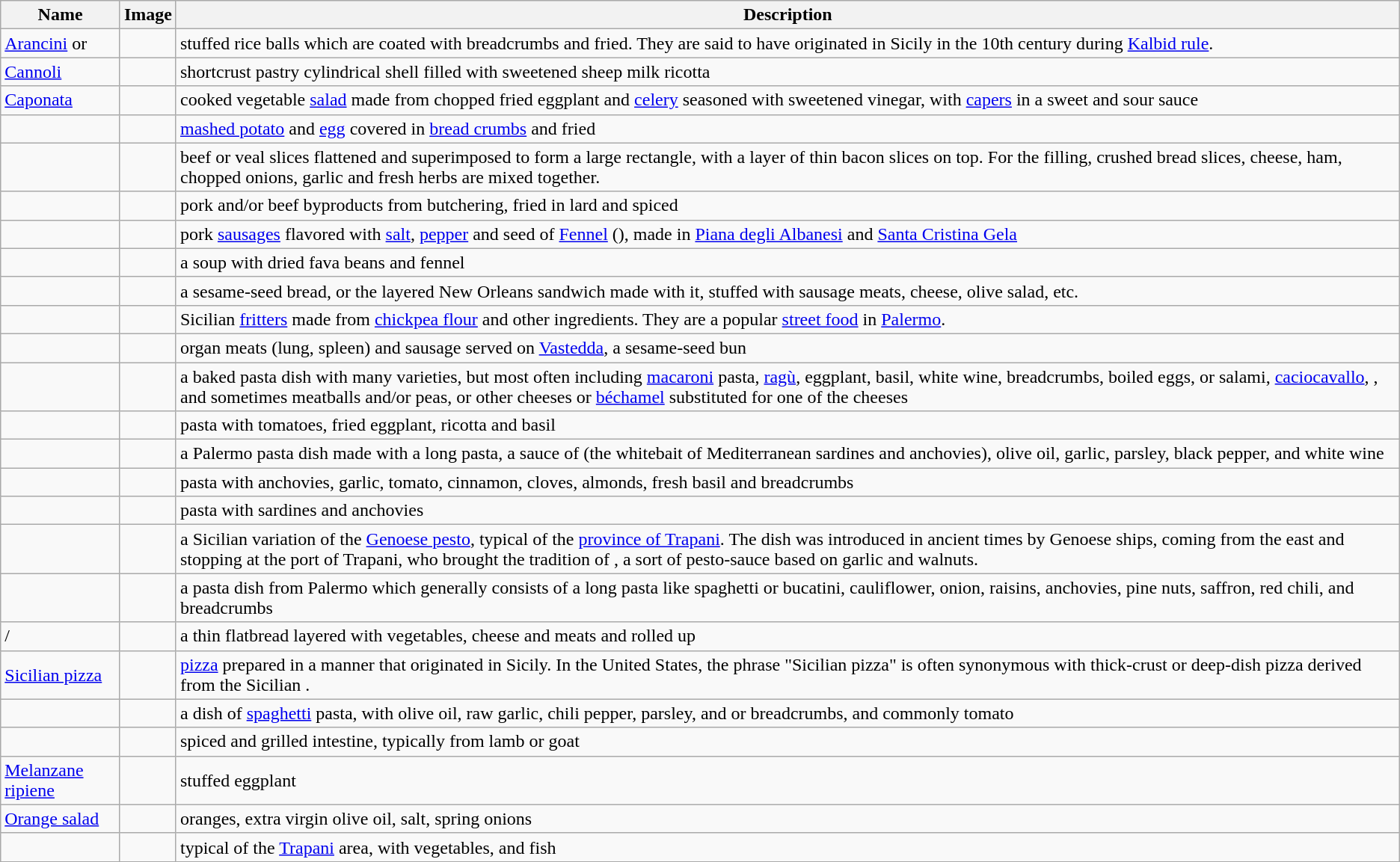<table class="wikitable">
<tr>
<th>Name</th>
<th>Image</th>
<th>Description</th>
</tr>
<tr>
<td><a href='#'>Arancini</a> or </td>
<td></td>
<td>stuffed rice balls which are coated with breadcrumbs and fried. They are said to have originated in Sicily in the 10th century during <a href='#'>Kalbid rule</a>.</td>
</tr>
<tr>
<td><a href='#'>Cannoli</a></td>
<td></td>
<td>shortcrust pastry cylindrical shell filled with sweetened sheep milk ricotta</td>
</tr>
<tr>
<td><a href='#'>Caponata</a></td>
<td></td>
<td>cooked vegetable <a href='#'>salad</a> made from chopped fried eggplant and <a href='#'>celery</a> seasoned with sweetened vinegar, with <a href='#'>capers</a> in a sweet and sour sauce</td>
</tr>
<tr>
<td></td>
<td></td>
<td><a href='#'>mashed potato</a> and <a href='#'>egg</a> covered in <a href='#'>bread crumbs</a> and fried</td>
</tr>
<tr>
<td></td>
<td></td>
<td>beef or veal slices flattened and superimposed to form a large rectangle, with a layer of thin bacon slices on top. For the filling, crushed bread slices, cheese, ham, chopped onions, garlic and fresh herbs are mixed together.</td>
</tr>
<tr>
<td></td>
<td></td>
<td>pork and/or beef byproducts from butchering, fried in lard and spiced</td>
</tr>
<tr>
<td></td>
<td></td>
<td>pork <a href='#'>sausages</a> flavored with <a href='#'>salt</a>, <a href='#'>pepper</a> and seed of <a href='#'>Fennel</a> (), made in <a href='#'>Piana degli Albanesi</a> and <a href='#'>Santa Cristina Gela</a></td>
</tr>
<tr>
<td></td>
<td></td>
<td>a soup with dried fava beans and fennel</td>
</tr>
<tr>
<td></td>
<td></td>
<td>a sesame-seed bread, or the layered New Orleans sandwich made with it, stuffed with sausage meats, cheese, olive salad, etc.</td>
</tr>
<tr>
<td></td>
<td></td>
<td>Sicilian <a href='#'>fritters</a> made from <a href='#'>chickpea flour</a> and other ingredients. They are a popular <a href='#'>street food</a> in <a href='#'>Palermo</a>.</td>
</tr>
<tr>
<td></td>
<td></td>
<td>organ meats (lung, spleen) and sausage served on <a href='#'>Vastedda</a>, a sesame-seed bun</td>
</tr>
<tr>
<td></td>
<td></td>
<td>a baked pasta dish with many varieties, but most often including <a href='#'>macaroni</a> pasta, <a href='#'>ragù</a>, eggplant, basil, white wine, breadcrumbs, boiled eggs,  or salami, <a href='#'>caciocavallo</a>, , and sometimes meatballs and/or peas, or other cheeses or <a href='#'>béchamel</a> substituted for one of the cheeses</td>
</tr>
<tr>
<td></td>
<td></td>
<td>pasta with tomatoes, fried eggplant, ricotta and basil</td>
</tr>
<tr>
<td></td>
<td></td>
<td>a Palermo pasta dish made with a long pasta, a sauce of  (the whitebait of Mediterranean sardines and anchovies), olive oil, garlic, parsley, black pepper, and white wine</td>
</tr>
<tr>
<td></td>
<td></td>
<td>pasta with anchovies, garlic, tomato, cinnamon, cloves, almonds, fresh basil and breadcrumbs</td>
</tr>
<tr>
<td></td>
<td></td>
<td>pasta with sardines and anchovies</td>
</tr>
<tr>
<td></td>
<td></td>
<td>a Sicilian variation of the <a href='#'>Genoese pesto</a>, typical of the <a href='#'>province of Trapani</a>. The dish was introduced in ancient times by Genoese ships, coming from the east and stopping at the port of Trapani, who brought the tradition of , a sort of pesto-sauce based on garlic and walnuts.</td>
</tr>
<tr>
<td></td>
<td></td>
<td>a pasta dish from Palermo which generally consists of a long pasta like spaghetti or bucatini, cauliflower, onion, raisins, anchovies, pine nuts, saffron, red chili, and breadcrumbs</td>
</tr>
<tr>
<td>/</td>
<td></td>
<td>a thin flatbread layered with vegetables, cheese and meats and rolled up</td>
</tr>
<tr>
<td><a href='#'>Sicilian pizza</a></td>
<td></td>
<td><a href='#'>pizza</a> prepared in a manner that originated in Sicily. In the United States, the phrase "Sicilian pizza" is often synonymous with thick-crust or deep-dish pizza derived from the Sicilian .</td>
</tr>
<tr>
<td></td>
<td></td>
<td>a dish of <a href='#'>spaghetti</a> pasta, with olive oil, raw garlic, chili pepper, parsley, and  or breadcrumbs, and commonly tomato</td>
</tr>
<tr>
<td></td>
<td></td>
<td>spiced and grilled intestine, typically from lamb or goat</td>
</tr>
<tr>
<td><a href='#'>Melanzane ripiene</a></td>
<td></td>
<td>stuffed eggplant</td>
</tr>
<tr>
<td><a href='#'>Orange salad</a></td>
<td></td>
<td>oranges, extra virgin olive oil, salt, spring onions</td>
</tr>
<tr>
<td></td>
<td></td>
<td>typical of the <a href='#'>Trapani</a> area, with vegetables, and fish</td>
</tr>
<tr>
</tr>
</table>
